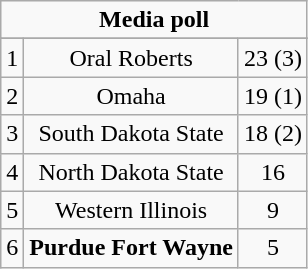<table class="wikitable" style="display: inline-table;">
<tr>
<td align="center" Colspan="3"><strong>Media poll</strong></td>
</tr>
<tr align="center">
</tr>
<tr align="center">
<td>1</td>
<td>Oral Roberts</td>
<td>23 (3)</td>
</tr>
<tr align="center">
<td>2</td>
<td>Omaha</td>
<td>19 (1)</td>
</tr>
<tr align="center">
<td>3</td>
<td>South Dakota State</td>
<td>18 (2)</td>
</tr>
<tr align="center">
<td>4</td>
<td>North Dakota State</td>
<td>16</td>
</tr>
<tr align="center">
<td>5</td>
<td>Western Illinois</td>
<td>9</td>
</tr>
<tr align="center">
<td>6</td>
<td><strong>Purdue Fort Wayne</strong></td>
<td>5</td>
</tr>
</table>
